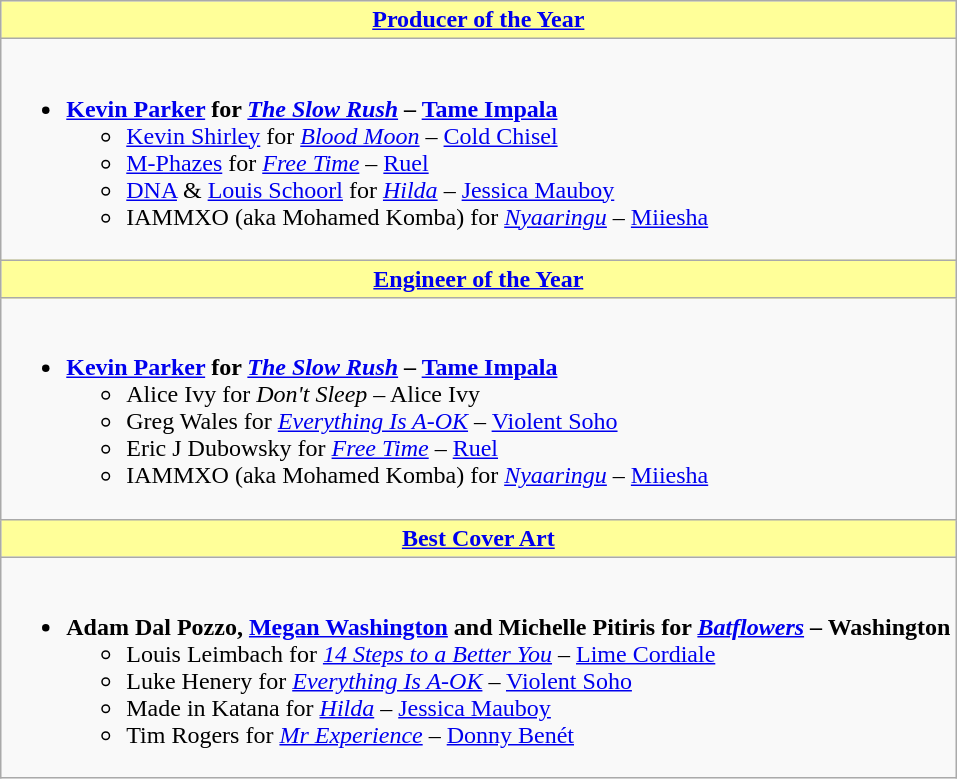<table class=wikitable style="width=150%">
<tr>
<th ! style="background:#ff9; width=;"50%"><a href='#'>Producer of the Year</a></th>
</tr>
<tr>
<td><br><ul><li><strong><a href='#'>Kevin Parker</a> for <em><a href='#'>The Slow Rush</a></em> – <a href='#'>Tame Impala</a></strong><ul><li><a href='#'>Kevin Shirley</a> for <em><a href='#'>Blood Moon</a></em> – <a href='#'>Cold Chisel</a></li><li><a href='#'>M-Phazes</a> for <em><a href='#'>Free Time</a></em> – <a href='#'>Ruel</a></li><li><a href='#'>DNA</a> & <a href='#'>Louis Schoorl</a> for <em><a href='#'>Hilda</a></em> – <a href='#'>Jessica Mauboy</a></li><li>IAMMXO (aka Mohamed Komba) for <em><a href='#'>Nyaaringu</a></em> – <a href='#'>Miiesha</a></li></ul></li></ul></td>
</tr>
<tr>
<th ! style="background:#ff9; width=;"50%"><a href='#'>Engineer of the Year</a></th>
</tr>
<tr>
<td><br><ul><li><strong><a href='#'>Kevin Parker</a> for <em><a href='#'>The Slow Rush</a></em> – <a href='#'>Tame Impala</a></strong><ul><li>Alice Ivy for <em>Don't Sleep</em> – Alice Ivy</li><li>Greg Wales for <em><a href='#'>Everything Is A-OK</a></em> – <a href='#'>Violent Soho</a></li><li>Eric J Dubowsky for <em><a href='#'>Free Time</a></em> – <a href='#'>Ruel</a></li><li>IAMMXO (aka Mohamed Komba) for <em><a href='#'>Nyaaringu</a></em> – <a href='#'>Miiesha</a></li></ul></li></ul></td>
</tr>
<tr>
<th ! style="background:#ff9; width=;"50%"><a href='#'>Best Cover Art</a></th>
</tr>
<tr>
<td><br><ul><li><strong>Adam Dal Pozzo, <a href='#'>Megan Washington</a> and Michelle Pitiris for <em><a href='#'>Batflowers</a></em> – Washington</strong><ul><li>Louis Leimbach for <em><a href='#'>14 Steps to a Better You</a></em> – <a href='#'>Lime Cordiale</a></li><li>Luke Henery for <em><a href='#'>Everything Is A-OK</a></em> – <a href='#'>Violent Soho</a></li><li>Made in Katana for <em><a href='#'>Hilda</a></em> – <a href='#'>Jessica Mauboy</a></li><li>Tim Rogers for <em><a href='#'>Mr Experience</a></em> – <a href='#'>Donny Benét</a></li></ul></li></ul></td>
</tr>
</table>
